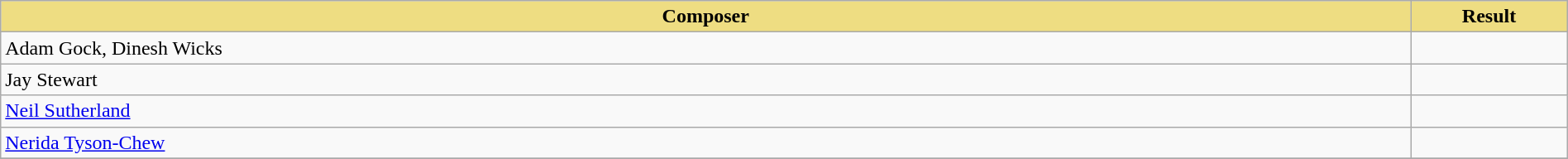<table class="wikitable" width=100%>
<tr>
<th style="width:90%;background:#EEDD82;">Composer</th>
<th style="width:10%;background:#EEDD82;">Result<br></th>
</tr>
<tr>
<td>Adam Gock, Dinesh Wicks</td>
<td></td>
</tr>
<tr>
<td>Jay Stewart</td>
<td></td>
</tr>
<tr>
<td><a href='#'>Neil Sutherland</a></td>
<td></td>
</tr>
<tr>
<td><a href='#'>Nerida Tyson-Chew</a></td>
<td></td>
</tr>
<tr>
</tr>
</table>
